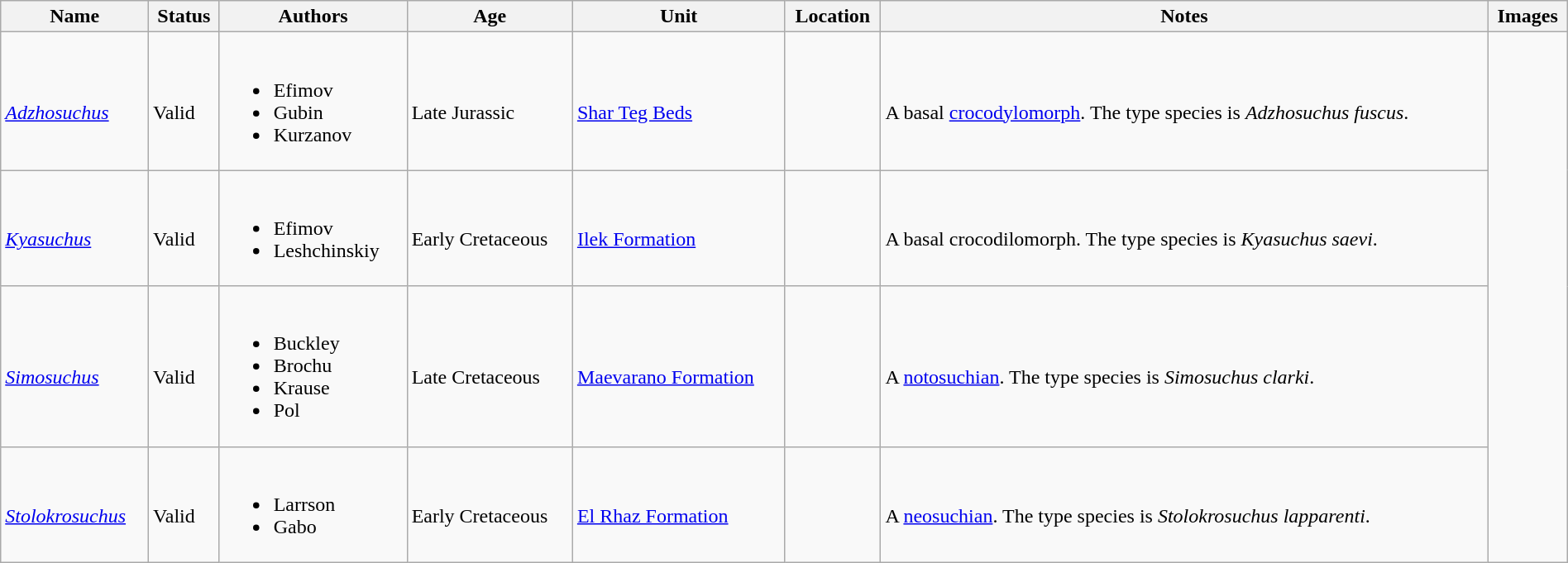<table class="wikitable sortable" align="center" width="100%">
<tr>
<th>Name</th>
<th>Status</th>
<th>Authors</th>
<th>Age</th>
<th>Unit</th>
<th>Location</th>
<th>Notes</th>
<th>Images</th>
</tr>
<tr>
<td><br><em><a href='#'>Adzhosuchus</a></em></td>
<td><br>Valid</td>
<td><br><ul><li>Efimov</li><li>Gubin</li><li>Kurzanov</li></ul></td>
<td><br>Late Jurassic</td>
<td><br><a href='#'>Shar Teg Beds</a></td>
<td><br></td>
<td><br>A basal <a href='#'>crocodylomorph</a>. The type species is <em>Adzhosuchus fuscus</em>.</td>
<td rowspan="47"><br></td>
</tr>
<tr>
<td><br><em><a href='#'>Kyasuchus</a></em></td>
<td><br>Valid</td>
<td><br><ul><li>Efimov</li><li>Leshchinskiy</li></ul></td>
<td><br>Early Cretaceous</td>
<td><br><a href='#'>Ilek Formation</a></td>
<td><br></td>
<td><br>A basal crocodilomorph. The type species is <em>Kyasuchus saevi</em>.</td>
</tr>
<tr>
<td><br><em><a href='#'>Simosuchus</a></em></td>
<td><br>Valid</td>
<td><br><ul><li>Buckley</li><li>Brochu</li><li>Krause</li><li>Pol</li></ul></td>
<td><br>Late Cretaceous</td>
<td><br><a href='#'>Maevarano Formation</a></td>
<td><br></td>
<td><br>A <a href='#'>notosuchian</a>. The type species is <em>Simosuchus clarki</em>.</td>
</tr>
<tr>
<td><br><em><a href='#'>Stolokrosuchus</a></em></td>
<td><br>Valid</td>
<td><br><ul><li>Larrson</li><li>Gabo</li></ul></td>
<td><br>Early Cretaceous</td>
<td><br><a href='#'>El Rhaz Formation</a></td>
<td><br></td>
<td><br>A <a href='#'>neosuchian</a>. The type species is <em>Stolokrosuchus lapparenti</em>.</td>
</tr>
</table>
